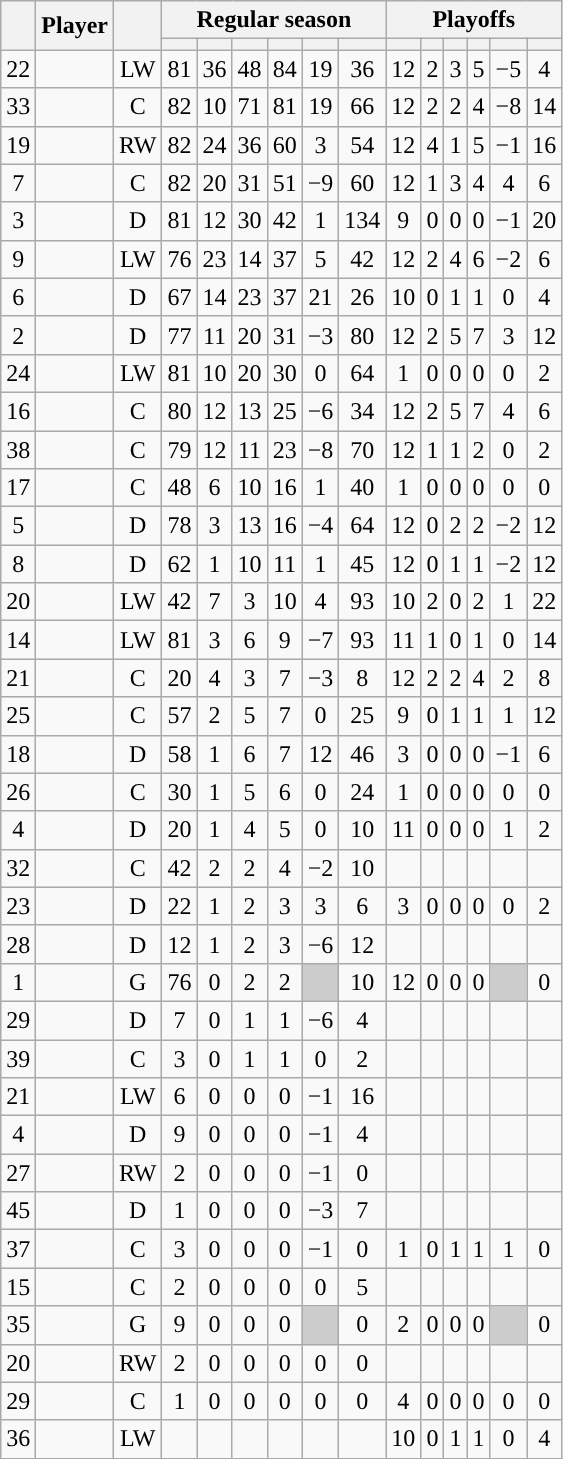<table class="wikitable sortable plainrowheaders" style="text-align:center;">
<tr>
<th scope="col" data-sort-type="number" rowspan="2"></th>
<th scope="col" rowspan="2">Player</th>
<th scope="col" rowspan="2"></th>
<th scope=colgroup colspan=6>Regular season</th>
<th scope=colgroup colspan=6>Playoffs</th>
</tr>
<tr>
<th scope="col" data-sort-type="number"></th>
<th scope="col" data-sort-type="number"></th>
<th scope="col" data-sort-type="number"></th>
<th scope="col" data-sort-type="number"></th>
<th scope="col" data-sort-type="number"></th>
<th scope="col" data-sort-type="number"></th>
<th scope="col" data-sort-type="number"></th>
<th scope="col" data-sort-type="number"></th>
<th scope="col" data-sort-type="number"></th>
<th scope="col" data-sort-type="number"></th>
<th scope="col" data-sort-type="number"></th>
<th scope="col" data-sort-type="number"></th>
</tr>
<tr>
<td scope="row">22</td>
<td align="left"></td>
<td>LW</td>
<td>81</td>
<td>36</td>
<td>48</td>
<td>84</td>
<td>19</td>
<td>36</td>
<td>12</td>
<td>2</td>
<td>3</td>
<td>5</td>
<td>−5</td>
<td>4</td>
</tr>
<tr>
<td scope="row">33</td>
<td align="left"></td>
<td>C</td>
<td>82</td>
<td>10</td>
<td>71</td>
<td>81</td>
<td>19</td>
<td>66</td>
<td>12</td>
<td>2</td>
<td>2</td>
<td>4</td>
<td>−8</td>
<td>14</td>
</tr>
<tr>
<td scope="row">19</td>
<td align="left"></td>
<td>RW</td>
<td>82</td>
<td>24</td>
<td>36</td>
<td>60</td>
<td>3</td>
<td>54</td>
<td>12</td>
<td>4</td>
<td>1</td>
<td>5</td>
<td>−1</td>
<td>16</td>
</tr>
<tr>
<td scope="row">7</td>
<td align="left"></td>
<td>C</td>
<td>82</td>
<td>20</td>
<td>31</td>
<td>51</td>
<td>−9</td>
<td>60</td>
<td>12</td>
<td>1</td>
<td>3</td>
<td>4</td>
<td>4</td>
<td>6</td>
</tr>
<tr>
<td scope="row">3</td>
<td align="left"></td>
<td>D</td>
<td>81</td>
<td>12</td>
<td>30</td>
<td>42</td>
<td>1</td>
<td>134</td>
<td>9</td>
<td>0</td>
<td>0</td>
<td>0</td>
<td>−1</td>
<td>20</td>
</tr>
<tr>
<td scope="row">9</td>
<td align="left"></td>
<td>LW</td>
<td>76</td>
<td>23</td>
<td>14</td>
<td>37</td>
<td>5</td>
<td>42</td>
<td>12</td>
<td>2</td>
<td>4</td>
<td>6</td>
<td>−2</td>
<td>6</td>
</tr>
<tr>
<td scope="row">6</td>
<td align="left"></td>
<td>D</td>
<td>67</td>
<td>14</td>
<td>23</td>
<td>37</td>
<td>21</td>
<td>26</td>
<td>10</td>
<td>0</td>
<td>1</td>
<td>1</td>
<td>0</td>
<td>4</td>
</tr>
<tr>
<td scope="row">2</td>
<td align="left"></td>
<td>D</td>
<td>77</td>
<td>11</td>
<td>20</td>
<td>31</td>
<td>−3</td>
<td>80</td>
<td>12</td>
<td>2</td>
<td>5</td>
<td>7</td>
<td>3</td>
<td>12</td>
</tr>
<tr>
<td scope="row">24</td>
<td align="left"></td>
<td>LW</td>
<td>81</td>
<td>10</td>
<td>20</td>
<td>30</td>
<td>0</td>
<td>64</td>
<td>1</td>
<td>0</td>
<td>0</td>
<td>0</td>
<td>0</td>
<td>2</td>
</tr>
<tr>
<td scope="row">16</td>
<td align="left"></td>
<td>C</td>
<td>80</td>
<td>12</td>
<td>13</td>
<td>25</td>
<td>−6</td>
<td>34</td>
<td>12</td>
<td>2</td>
<td>5</td>
<td>7</td>
<td>4</td>
<td>6</td>
</tr>
<tr>
<td scope="row">38</td>
<td align="left"></td>
<td>C</td>
<td>79</td>
<td>12</td>
<td>11</td>
<td>23</td>
<td>−8</td>
<td>70</td>
<td>12</td>
<td>1</td>
<td>1</td>
<td>2</td>
<td>0</td>
<td>2</td>
</tr>
<tr>
<td scope="row">17</td>
<td align="left"></td>
<td>C</td>
<td>48</td>
<td>6</td>
<td>10</td>
<td>16</td>
<td>1</td>
<td>40</td>
<td>1</td>
<td>0</td>
<td>0</td>
<td>0</td>
<td>0</td>
<td>0</td>
</tr>
<tr>
<td scope="row">5</td>
<td align="left"></td>
<td>D</td>
<td>78</td>
<td>3</td>
<td>13</td>
<td>16</td>
<td>−4</td>
<td>64</td>
<td>12</td>
<td>0</td>
<td>2</td>
<td>2</td>
<td>−2</td>
<td>12</td>
</tr>
<tr>
<td scope="row">8</td>
<td align="left"></td>
<td>D</td>
<td>62</td>
<td>1</td>
<td>10</td>
<td>11</td>
<td>1</td>
<td>45</td>
<td>12</td>
<td>0</td>
<td>1</td>
<td>1</td>
<td>−2</td>
<td>12</td>
</tr>
<tr>
<td scope="row">20</td>
<td align="left"></td>
<td>LW</td>
<td>42</td>
<td>7</td>
<td>3</td>
<td>10</td>
<td>4</td>
<td>93</td>
<td>10</td>
<td>2</td>
<td>0</td>
<td>2</td>
<td>1</td>
<td>22</td>
</tr>
<tr>
<td scope="row">14</td>
<td align="left"></td>
<td>LW</td>
<td>81</td>
<td>3</td>
<td>6</td>
<td>9</td>
<td>−7</td>
<td>93</td>
<td>11</td>
<td>1</td>
<td>0</td>
<td>1</td>
<td>0</td>
<td>14</td>
</tr>
<tr>
<td scope="row">21</td>
<td align="left"></td>
<td>C</td>
<td>20</td>
<td>4</td>
<td>3</td>
<td>7</td>
<td>−3</td>
<td>8</td>
<td>12</td>
<td>2</td>
<td>2</td>
<td>4</td>
<td>2</td>
<td>8</td>
</tr>
<tr>
<td scope="row">25</td>
<td align="left"></td>
<td>C</td>
<td>57</td>
<td>2</td>
<td>5</td>
<td>7</td>
<td>0</td>
<td>25</td>
<td>9</td>
<td>0</td>
<td>1</td>
<td>1</td>
<td>1</td>
<td>12</td>
</tr>
<tr>
<td scope="row">18</td>
<td align="left"></td>
<td>D</td>
<td>58</td>
<td>1</td>
<td>6</td>
<td>7</td>
<td>12</td>
<td>46</td>
<td>3</td>
<td>0</td>
<td>0</td>
<td>0</td>
<td>−1</td>
<td>6</td>
</tr>
<tr>
<td scope="row">26</td>
<td align="left"></td>
<td>C</td>
<td>30</td>
<td>1</td>
<td>5</td>
<td>6</td>
<td>0</td>
<td>24</td>
<td>1</td>
<td>0</td>
<td>0</td>
<td>0</td>
<td>0</td>
<td>0</td>
</tr>
<tr>
<td scope="row">4</td>
<td align="left"></td>
<td>D</td>
<td>20</td>
<td>1</td>
<td>4</td>
<td>5</td>
<td>0</td>
<td>10</td>
<td>11</td>
<td>0</td>
<td>0</td>
<td>0</td>
<td>1</td>
<td>2</td>
</tr>
<tr>
<td scope="row">32</td>
<td align="left"></td>
<td>C</td>
<td>42</td>
<td>2</td>
<td>2</td>
<td>4</td>
<td>−2</td>
<td>10</td>
<td></td>
<td></td>
<td></td>
<td></td>
<td></td>
<td></td>
</tr>
<tr>
<td scope="row">23</td>
<td align="left"></td>
<td>D</td>
<td>22</td>
<td>1</td>
<td>2</td>
<td>3</td>
<td>3</td>
<td>6</td>
<td>3</td>
<td>0</td>
<td>0</td>
<td>0</td>
<td>0</td>
<td>2</td>
</tr>
<tr>
<td scope="row">28</td>
<td align="left"></td>
<td>D</td>
<td>12</td>
<td>1</td>
<td>2</td>
<td>3</td>
<td>−6</td>
<td>12</td>
<td></td>
<td></td>
<td></td>
<td></td>
<td></td>
<td></td>
</tr>
<tr>
<td scope="row">1</td>
<td align="left"></td>
<td>G</td>
<td>76</td>
<td>0</td>
<td>2</td>
<td>2</td>
<td style="background:#ccc"></td>
<td>10</td>
<td>12</td>
<td>0</td>
<td>0</td>
<td>0</td>
<td style="background:#ccc"></td>
<td>0</td>
</tr>
<tr>
<td scope="row">29</td>
<td align="left"></td>
<td>D</td>
<td>7</td>
<td>0</td>
<td>1</td>
<td>1</td>
<td>−6</td>
<td>4</td>
<td></td>
<td></td>
<td></td>
<td></td>
<td></td>
<td></td>
</tr>
<tr>
<td scope="row">39</td>
<td align="left"></td>
<td>C</td>
<td>3</td>
<td>0</td>
<td>1</td>
<td>1</td>
<td>0</td>
<td>2</td>
<td></td>
<td></td>
<td></td>
<td></td>
<td></td>
<td></td>
</tr>
<tr>
<td scope="row">21</td>
<td align="left"></td>
<td>LW</td>
<td>6</td>
<td>0</td>
<td>0</td>
<td>0</td>
<td>−1</td>
<td>16</td>
<td></td>
<td></td>
<td></td>
<td></td>
<td></td>
<td></td>
</tr>
<tr>
<td scope="row">4</td>
<td align="left"></td>
<td>D</td>
<td>9</td>
<td>0</td>
<td>0</td>
<td>0</td>
<td>−1</td>
<td>4</td>
<td></td>
<td></td>
<td></td>
<td></td>
<td></td>
<td></td>
</tr>
<tr>
<td scope="row">27</td>
<td align="left"></td>
<td>RW</td>
<td>2</td>
<td>0</td>
<td>0</td>
<td>0</td>
<td>−1</td>
<td>0</td>
<td></td>
<td></td>
<td></td>
<td></td>
<td></td>
<td></td>
</tr>
<tr>
<td scope="row">45</td>
<td align="left"></td>
<td>D</td>
<td>1</td>
<td>0</td>
<td>0</td>
<td>0</td>
<td>−3</td>
<td>7</td>
<td></td>
<td></td>
<td></td>
<td></td>
<td></td>
<td></td>
</tr>
<tr>
<td scope="row">37</td>
<td align="left"></td>
<td>C</td>
<td>3</td>
<td>0</td>
<td>0</td>
<td>0</td>
<td>−1</td>
<td>0</td>
<td>1</td>
<td>0</td>
<td>1</td>
<td>1</td>
<td>1</td>
<td>0</td>
</tr>
<tr>
<td scope="row">15</td>
<td align="left"></td>
<td>C</td>
<td>2</td>
<td>0</td>
<td>0</td>
<td>0</td>
<td>0</td>
<td>5</td>
<td></td>
<td></td>
<td></td>
<td></td>
<td></td>
<td></td>
</tr>
<tr>
<td scope="row">35</td>
<td align="left"></td>
<td>G</td>
<td>9</td>
<td>0</td>
<td>0</td>
<td>0</td>
<td style="background:#ccc"></td>
<td>0</td>
<td>2</td>
<td>0</td>
<td>0</td>
<td>0</td>
<td style="background:#ccc"></td>
<td>0</td>
</tr>
<tr>
<td scope="row">20</td>
<td align="left"></td>
<td>RW</td>
<td>2</td>
<td>0</td>
<td>0</td>
<td>0</td>
<td>0</td>
<td>0</td>
<td></td>
<td></td>
<td></td>
<td></td>
<td></td>
<td></td>
</tr>
<tr>
<td scope="row">29</td>
<td align="left"></td>
<td>C</td>
<td>1</td>
<td>0</td>
<td>0</td>
<td>0</td>
<td>0</td>
<td>0</td>
<td>4</td>
<td>0</td>
<td>0</td>
<td>0</td>
<td>0</td>
<td>0</td>
</tr>
<tr>
<td scope="row">36</td>
<td align="left"></td>
<td>LW</td>
<td></td>
<td></td>
<td></td>
<td></td>
<td></td>
<td></td>
<td>10</td>
<td>0</td>
<td>1</td>
<td>1</td>
<td>0</td>
<td>4</td>
</tr>
</table>
